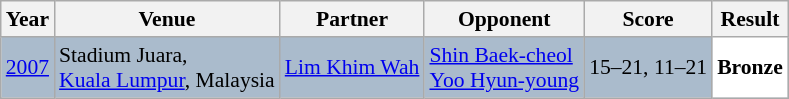<table class="sortable wikitable" style="font-size: 90%;">
<tr>
<th>Year</th>
<th>Venue</th>
<th>Partner</th>
<th>Opponent</th>
<th>Score</th>
<th>Result</th>
</tr>
<tr style="background:#AABBCC">
<td align="center"><a href='#'>2007</a></td>
<td align="left">Stadium Juara,<br><a href='#'>Kuala Lumpur</a>, Malaysia</td>
<td align="left"> <a href='#'>Lim Khim Wah</a></td>
<td align="left"> <a href='#'>Shin Baek-cheol</a><br> <a href='#'>Yoo Hyun-young</a></td>
<td align="left">15–21, 11–21</td>
<td style="text-align:left; background:white"> <strong>Bronze</strong></td>
</tr>
</table>
